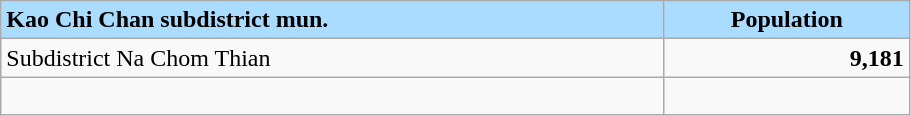<table class="wikitable" style="width:48%; display:inline-table;">
<tr>
<td style= "background: #aadcff;"><strong>Kao Chi Chan subdistrict mun.</strong></td>
<td style= "background: #aadcff; text-align:center;"><strong>Population</strong></td>
</tr>
<tr>
<td>Subdistrict Na Chom Thian</td>
<td style="text-align:right;"><strong>9,181</strong></td>
</tr>
<tr>
<td> </td>
<td> </td>
</tr>
</table>
